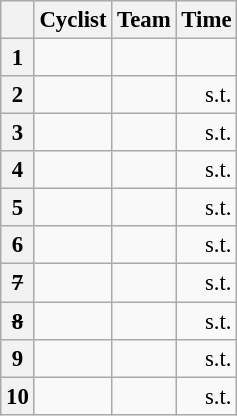<table class="wikitable" style="font-size:95%;">
<tr>
<th></th>
<th>Cyclist</th>
<th>Team</th>
<th>Time</th>
</tr>
<tr>
<th align="center">1</th>
<td></td>
<td></td>
<td align="right"></td>
</tr>
<tr>
<th align="center">2</th>
<td></td>
<td></td>
<td align="right">s.t.</td>
</tr>
<tr>
<th align="center">3</th>
<td></td>
<td></td>
<td align="right">s.t.</td>
</tr>
<tr>
<th align="center">4</th>
<td></td>
<td></td>
<td align="right">s.t.</td>
</tr>
<tr>
<th align="center">5</th>
<td></td>
<td></td>
<td align="right">s.t.</td>
</tr>
<tr>
<th align="center">6</th>
<td> </td>
<td></td>
<td align="right">s.t.</td>
</tr>
<tr>
<th align="center"><s>7</s></th>
<td><s></s></td>
<td></td>
<td align="right">s.t.</td>
</tr>
<tr>
<th align="center"><s>8</s></th>
<td><s></s></td>
<td></td>
<td align="right">s.t.</td>
</tr>
<tr>
<th align="center">9</th>
<td></td>
<td></td>
<td align="right">s.t.</td>
</tr>
<tr>
<th align="center">10</th>
<td></td>
<td></td>
<td align="right">s.t.</td>
</tr>
</table>
